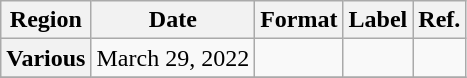<table class="wikitable plainrowheaders">
<tr>
<th scope="col">Region</th>
<th scope="col">Date</th>
<th scope="col">Format</th>
<th scope="col">Label</th>
<th scope="col">Ref.</th>
</tr>
<tr>
<th scope="row">Various</th>
<td>March 29, 2022</td>
<td></td>
<td></td>
<td></td>
</tr>
<tr>
</tr>
</table>
